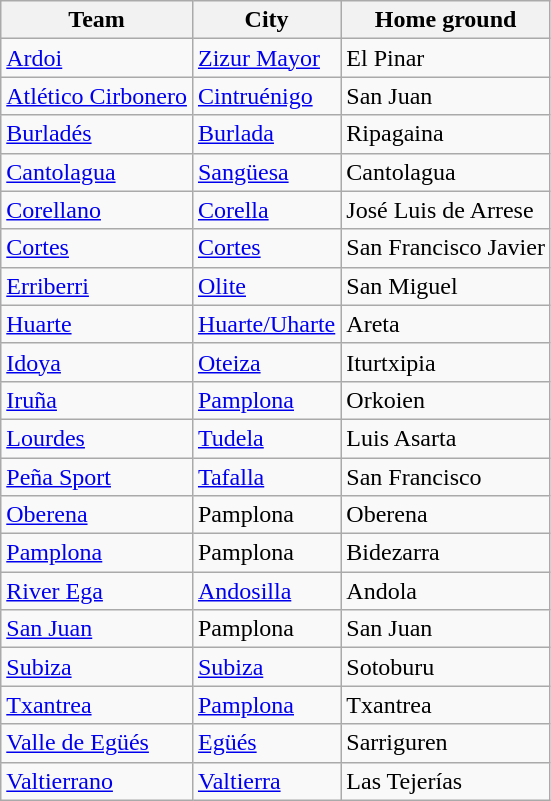<table class="wikitable sortable">
<tr>
<th>Team</th>
<th>City</th>
<th>Home ground</th>
</tr>
<tr>
<td><a href='#'>Ardoi</a></td>
<td><a href='#'>Zizur Mayor</a></td>
<td>El Pinar</td>
</tr>
<tr>
<td><a href='#'>Atlético Cirbonero</a></td>
<td><a href='#'>Cintruénigo</a></td>
<td>San Juan</td>
</tr>
<tr>
<td><a href='#'>Burladés</a></td>
<td><a href='#'>Burlada</a></td>
<td>Ripagaina</td>
</tr>
<tr>
<td><a href='#'>Cantolagua</a></td>
<td><a href='#'>Sangüesa</a></td>
<td>Cantolagua</td>
</tr>
<tr>
<td><a href='#'>Corellano</a></td>
<td><a href='#'>Corella</a></td>
<td>José Luis de Arrese</td>
</tr>
<tr>
<td><a href='#'>Cortes</a></td>
<td><a href='#'>Cortes</a></td>
<td>San Francisco Javier</td>
</tr>
<tr>
<td><a href='#'>Erriberri</a></td>
<td><a href='#'>Olite</a></td>
<td>San Miguel</td>
</tr>
<tr>
<td><a href='#'>Huarte</a></td>
<td><a href='#'>Huarte/Uharte</a></td>
<td>Areta</td>
</tr>
<tr>
<td><a href='#'>Idoya</a></td>
<td><a href='#'>Oteiza</a></td>
<td>Iturtxipia</td>
</tr>
<tr>
<td><a href='#'>Iruña</a></td>
<td><a href='#'>Pamplona</a></td>
<td>Orkoien</td>
</tr>
<tr>
<td><a href='#'>Lourdes</a></td>
<td><a href='#'>Tudela</a></td>
<td>Luis Asarta</td>
</tr>
<tr>
<td><a href='#'>Peña Sport</a></td>
<td><a href='#'>Tafalla</a></td>
<td>San Francisco</td>
</tr>
<tr>
<td><a href='#'>Oberena</a></td>
<td>Pamplona</td>
<td>Oberena</td>
</tr>
<tr>
<td><a href='#'>Pamplona</a></td>
<td>Pamplona</td>
<td>Bidezarra</td>
</tr>
<tr>
<td><a href='#'>River Ega</a></td>
<td><a href='#'>Andosilla</a></td>
<td>Andola</td>
</tr>
<tr>
<td><a href='#'>San Juan</a></td>
<td>Pamplona</td>
<td>San Juan</td>
</tr>
<tr>
<td><a href='#'>Subiza</a></td>
<td><a href='#'>Subiza</a></td>
<td>Sotoburu</td>
</tr>
<tr>
<td><a href='#'>Txantrea</a></td>
<td><a href='#'>Pamplona</a></td>
<td>Txantrea</td>
</tr>
<tr>
<td><a href='#'>Valle de Egüés</a></td>
<td><a href='#'>Egüés</a></td>
<td>Sarriguren</td>
</tr>
<tr>
<td><a href='#'>Valtierrano</a></td>
<td><a href='#'>Valtierra</a></td>
<td>Las Tejerías</td>
</tr>
</table>
